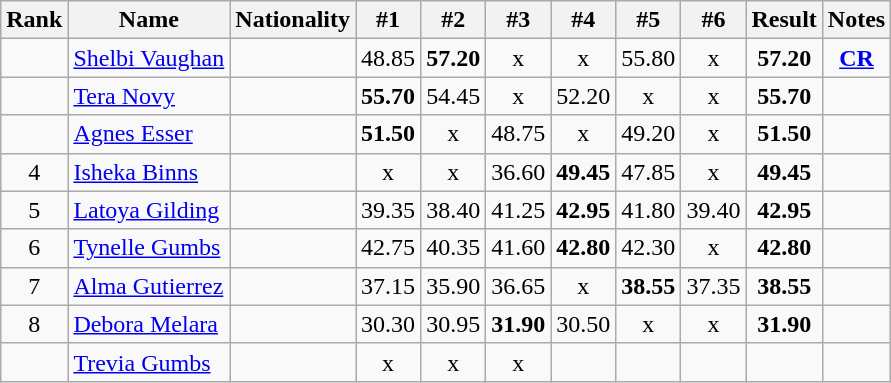<table class="wikitable sortable" style="text-align:center">
<tr>
<th>Rank</th>
<th>Name</th>
<th>Nationality</th>
<th>#1</th>
<th>#2</th>
<th>#3</th>
<th>#4</th>
<th>#5</th>
<th>#6</th>
<th>Result</th>
<th>Notes</th>
</tr>
<tr>
<td></td>
<td align=left><a href='#'>Shelbi Vaughan</a></td>
<td align=left></td>
<td>48.85</td>
<td><strong>57.20</strong></td>
<td>x</td>
<td>x</td>
<td>55.80</td>
<td>x</td>
<td><strong>57.20</strong></td>
<td><strong><a href='#'>CR</a></strong></td>
</tr>
<tr>
<td></td>
<td align=left><a href='#'>Tera Novy</a></td>
<td align=left></td>
<td><strong>55.70</strong></td>
<td>54.45</td>
<td>x</td>
<td>52.20</td>
<td>x</td>
<td>x</td>
<td><strong>55.70</strong></td>
<td></td>
</tr>
<tr>
<td></td>
<td align=left><a href='#'>Agnes Esser</a></td>
<td align=left></td>
<td><strong>51.50</strong></td>
<td>x</td>
<td>48.75</td>
<td>x</td>
<td>49.20</td>
<td>x</td>
<td><strong>51.50</strong></td>
<td></td>
</tr>
<tr>
<td>4</td>
<td align=left><a href='#'>Isheka Binns</a></td>
<td align=left></td>
<td>x</td>
<td>x</td>
<td>36.60</td>
<td><strong>49.45</strong></td>
<td>47.85</td>
<td>x</td>
<td><strong>49.45</strong></td>
<td></td>
</tr>
<tr>
<td>5</td>
<td align=left><a href='#'>Latoya Gilding</a></td>
<td align=left></td>
<td>39.35</td>
<td>38.40</td>
<td>41.25</td>
<td><strong>42.95</strong></td>
<td>41.80</td>
<td>39.40</td>
<td><strong>42.95</strong></td>
<td></td>
</tr>
<tr>
<td>6</td>
<td align=left><a href='#'>Tynelle Gumbs</a></td>
<td align=left></td>
<td>42.75</td>
<td>40.35</td>
<td>41.60</td>
<td><strong>42.80</strong></td>
<td>42.30</td>
<td>x</td>
<td><strong>42.80</strong></td>
<td></td>
</tr>
<tr>
<td>7</td>
<td align=left><a href='#'>Alma Gutierrez</a></td>
<td align=left></td>
<td>37.15</td>
<td>35.90</td>
<td>36.65</td>
<td>x</td>
<td><strong>38.55</strong></td>
<td>37.35</td>
<td><strong>38.55</strong></td>
<td></td>
</tr>
<tr>
<td>8</td>
<td align=left><a href='#'>Debora Melara</a></td>
<td align=left></td>
<td>30.30</td>
<td>30.95</td>
<td><strong>31.90</strong></td>
<td>30.50</td>
<td>x</td>
<td>x</td>
<td><strong>31.90</strong></td>
<td></td>
</tr>
<tr>
<td></td>
<td align=left><a href='#'>Trevia Gumbs</a></td>
<td align=left></td>
<td>x</td>
<td>x</td>
<td>x</td>
<td></td>
<td></td>
<td></td>
<td><strong></strong></td>
<td></td>
</tr>
</table>
